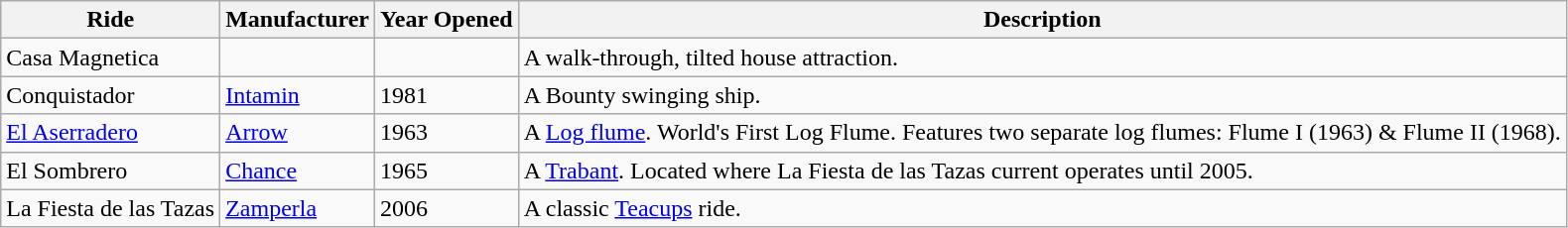<table class=wikitable>
<tr>
<th>Ride</th>
<th>Manufacturer</th>
<th>Year Opened</th>
<th>Description</th>
</tr>
<tr>
<td>Casa Magnetica</td>
<td></td>
<td></td>
<td>A walk-through, tilted house attraction.</td>
</tr>
<tr>
<td>Conquistador</td>
<td><a href='#'>Intamin</a></td>
<td>1981</td>
<td>A Bounty swinging ship.</td>
</tr>
<tr>
<td><a href='#'>El Aserradero</a></td>
<td><a href='#'>Arrow</a></td>
<td>1963</td>
<td>A <a href='#'>Log flume</a>. World's First Log Flume. Features two separate log flumes: Flume I (1963) & Flume II (1968).</td>
</tr>
<tr>
<td>El Sombrero</td>
<td><a href='#'>Chance</a></td>
<td>1965</td>
<td>A <a href='#'>Trabant</a>. Located where La Fiesta de las Tazas current operates until 2005.</td>
</tr>
<tr>
<td>La Fiesta de las Tazas</td>
<td><a href='#'>Zamperla</a></td>
<td>2006</td>
<td>A classic <a href='#'>Teacups</a> ride.</td>
</tr>
</table>
